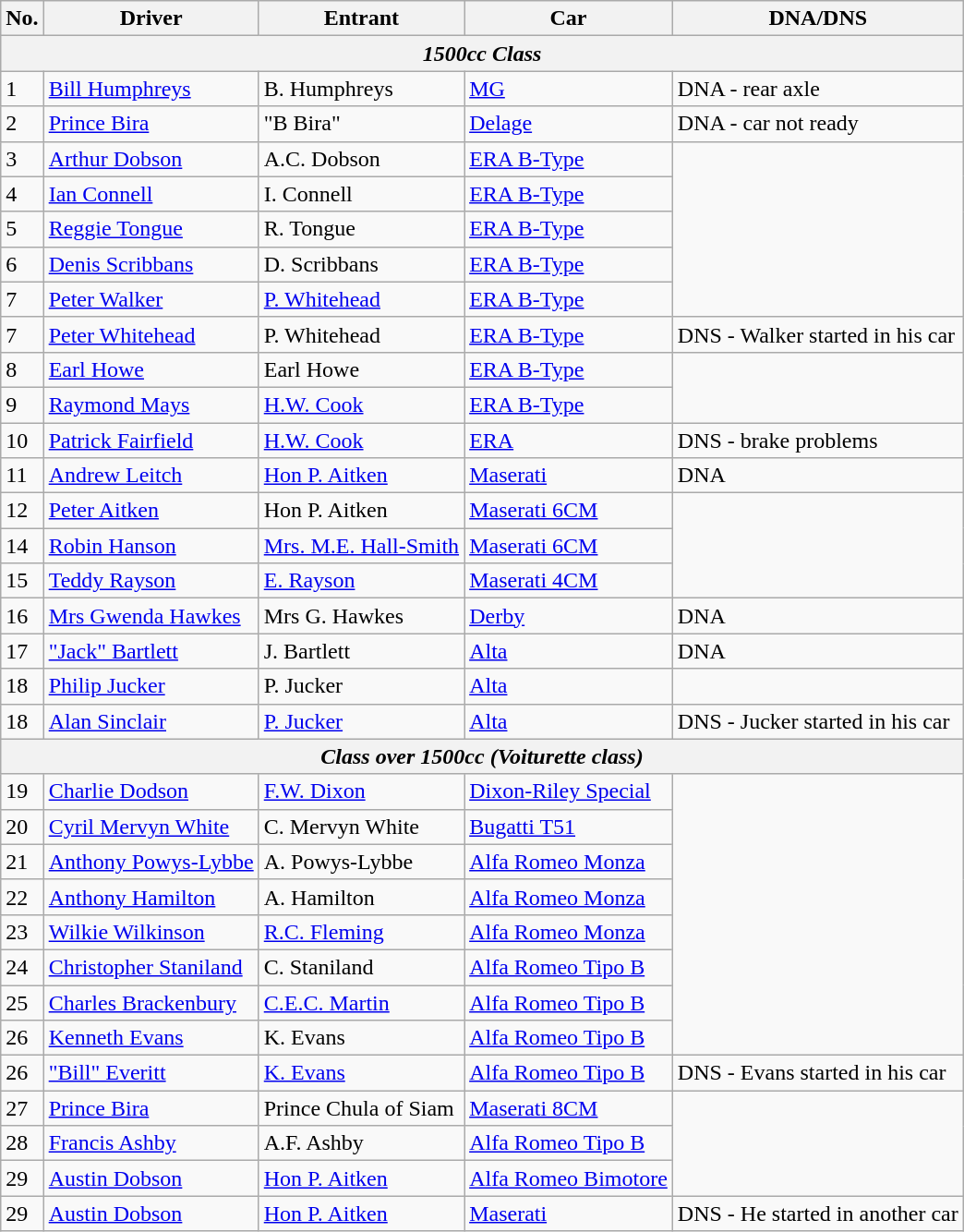<table class="wikitable sortable">
<tr>
<th>No.</th>
<th>Driver</th>
<th>Entrant</th>
<th>Car</th>
<th>DNA/DNS</th>
</tr>
<tr>
<th COLSPAN=5><em>1500cc Class</em></th>
</tr>
<tr>
<td>1</td>
<td> <a href='#'>Bill Humphreys</a></td>
<td>B. Humphreys</td>
<td><a href='#'>MG</a></td>
<td>DNA - rear axle</td>
</tr>
<tr>
<td>2</td>
<td> <a href='#'>Prince Bira</a></td>
<td>"B Bira"</td>
<td><a href='#'>Delage</a></td>
<td>DNA - car not ready</td>
</tr>
<tr>
<td>3</td>
<td> <a href='#'>Arthur Dobson</a></td>
<td>A.C. Dobson</td>
<td><a href='#'>ERA B-Type</a></td>
<td rowspan="5"></td>
</tr>
<tr>
<td>4</td>
<td> <a href='#'>Ian Connell</a></td>
<td>I. Connell</td>
<td><a href='#'>ERA B-Type</a></td>
</tr>
<tr>
<td>5</td>
<td> <a href='#'>Reggie Tongue</a></td>
<td>R. Tongue</td>
<td><a href='#'>ERA B-Type</a></td>
</tr>
<tr>
<td>6</td>
<td> <a href='#'>Denis Scribbans</a></td>
<td>D. Scribbans</td>
<td><a href='#'>ERA B-Type</a></td>
</tr>
<tr>
<td>7</td>
<td> <a href='#'>Peter Walker</a></td>
<td><a href='#'>P. Whitehead</a></td>
<td><a href='#'>ERA B-Type</a></td>
</tr>
<tr>
<td>7</td>
<td> <a href='#'>Peter Whitehead</a></td>
<td>P. Whitehead</td>
<td><a href='#'>ERA B-Type</a></td>
<td>DNS - Walker started in his car</td>
</tr>
<tr>
<td>8</td>
<td> <a href='#'>Earl Howe</a></td>
<td>Earl Howe</td>
<td><a href='#'>ERA B-Type</a></td>
<td rowspan="2"></td>
</tr>
<tr>
<td>9</td>
<td> <a href='#'>Raymond Mays</a></td>
<td><a href='#'>H.W. Cook</a></td>
<td><a href='#'>ERA B-Type</a></td>
</tr>
<tr>
<td>10</td>
<td> <a href='#'>Patrick Fairfield</a></td>
<td><a href='#'>H.W. Cook</a></td>
<td><a href='#'>ERA</a></td>
<td>DNS - brake problems</td>
</tr>
<tr>
<td>11</td>
<td> <a href='#'>Andrew Leitch</a></td>
<td><a href='#'>Hon P. Aitken</a></td>
<td><a href='#'>Maserati</a></td>
<td>DNA</td>
</tr>
<tr>
<td>12</td>
<td> <a href='#'>Peter Aitken</a></td>
<td>Hon P. Aitken</td>
<td><a href='#'>Maserati 6CM</a></td>
<td rowspan="3"></td>
</tr>
<tr>
<td>14</td>
<td> <a href='#'>Robin Hanson</a></td>
<td><a href='#'>Mrs. M.E. Hall-Smith</a></td>
<td><a href='#'>Maserati 6CM</a></td>
</tr>
<tr>
<td>15</td>
<td> <a href='#'>Teddy Rayson</a></td>
<td><a href='#'>E. Rayson</a></td>
<td><a href='#'>Maserati 4CM</a></td>
</tr>
<tr>
<td>16</td>
<td> <a href='#'>Mrs Gwenda Hawkes</a></td>
<td>Mrs G. Hawkes</td>
<td><a href='#'>Derby</a></td>
<td>DNA</td>
</tr>
<tr>
<td>17</td>
<td> <a href='#'>"Jack" Bartlett</a></td>
<td>J. Bartlett</td>
<td><a href='#'>Alta</a></td>
<td>DNA</td>
</tr>
<tr>
<td>18</td>
<td> <a href='#'>Philip Jucker</a></td>
<td>P. Jucker</td>
<td><a href='#'>Alta</a></td>
<td></td>
</tr>
<tr>
<td>18</td>
<td> <a href='#'>Alan Sinclair</a></td>
<td><a href='#'>P. Jucker</a></td>
<td><a href='#'>Alta</a></td>
<td>DNS - Jucker started in his car</td>
</tr>
<tr>
<th COLSPAN=5><em>Class over 1500cc (Voiturette class)</em></th>
</tr>
<tr>
<td>19</td>
<td> <a href='#'>Charlie Dodson</a></td>
<td><a href='#'>F.W. Dixon</a></td>
<td><a href='#'>Dixon-Riley Special</a></td>
<td rowspan="8"></td>
</tr>
<tr>
<td>20</td>
<td> <a href='#'>Cyril Mervyn White</a></td>
<td>C. Mervyn White</td>
<td><a href='#'>Bugatti T51</a></td>
</tr>
<tr>
<td>21</td>
<td> <a href='#'>Anthony Powys-Lybbe</a></td>
<td>A. Powys-Lybbe</td>
<td><a href='#'>Alfa Romeo Monza</a></td>
</tr>
<tr>
<td>22</td>
<td> <a href='#'>Anthony Hamilton</a></td>
<td>A. Hamilton</td>
<td><a href='#'>Alfa Romeo Monza</a></td>
</tr>
<tr>
<td>23</td>
<td> <a href='#'>Wilkie Wilkinson</a></td>
<td><a href='#'>R.C. Fleming</a></td>
<td><a href='#'>Alfa Romeo Monza</a></td>
</tr>
<tr>
<td>24</td>
<td> <a href='#'>Christopher Staniland</a></td>
<td>C. Staniland</td>
<td><a href='#'>Alfa Romeo Tipo B</a></td>
</tr>
<tr>
<td>25</td>
<td> <a href='#'>Charles Brackenbury</a></td>
<td><a href='#'>C.E.C. Martin</a></td>
<td><a href='#'>Alfa Romeo Tipo B</a></td>
</tr>
<tr>
<td>26</td>
<td> <a href='#'>Kenneth Evans</a></td>
<td>K. Evans</td>
<td><a href='#'>Alfa Romeo Tipo B</a></td>
</tr>
<tr>
<td>26</td>
<td> <a href='#'>"Bill" Everitt</a></td>
<td><a href='#'>K. Evans</a></td>
<td><a href='#'>Alfa Romeo Tipo B</a></td>
<td>DNS - Evans started in his car</td>
</tr>
<tr>
<td>27</td>
<td> <a href='#'>Prince Bira</a></td>
<td>Prince Chula of Siam</td>
<td><a href='#'>Maserati 8CM</a></td>
<td rowspan="3"></td>
</tr>
<tr>
<td>28</td>
<td> <a href='#'>Francis Ashby</a></td>
<td>A.F. Ashby</td>
<td><a href='#'>Alfa Romeo Tipo B</a></td>
</tr>
<tr>
<td>29</td>
<td> <a href='#'>Austin Dobson</a></td>
<td><a href='#'>Hon P. Aitken</a></td>
<td><a href='#'>Alfa Romeo Bimotore</a></td>
</tr>
<tr>
<td>29</td>
<td> <a href='#'>Austin Dobson</a></td>
<td><a href='#'>Hon P. Aitken</a></td>
<td><a href='#'>Maserati</a></td>
<td>DNS - He started in another car</td>
</tr>
</table>
